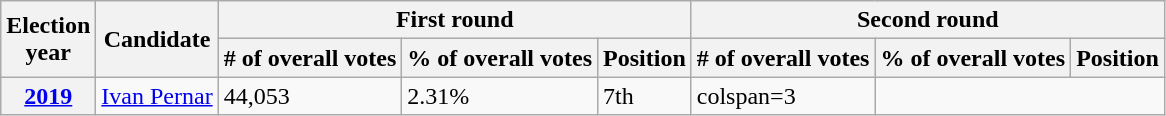<table class=wikitable>
<tr>
<th rowspan=2>Election<br>year</th>
<th rowspan=2>Candidate</th>
<th colspan=3>First round</th>
<th colspan=3>Second round</th>
</tr>
<tr>
<th># of overall votes</th>
<th>% of overall votes</th>
<th>Position</th>
<th># of overall votes</th>
<th>% of overall votes</th>
<th>Position</th>
</tr>
<tr>
<th><a href='#'>2019</a></th>
<td><a href='#'>Ivan Pernar</a></td>
<td>44,053</td>
<td>2.31%</td>
<td>7th</td>
<td>colspan=3 </td>
</tr>
</table>
